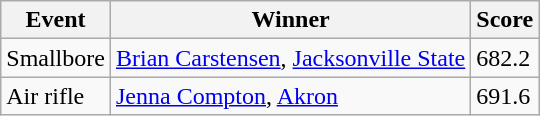<table class="wikitable sortable">
<tr>
<th>Event</th>
<th>Winner</th>
<th>Score</th>
</tr>
<tr>
<td>Smallbore</td>
<td><a href='#'>Brian Carstensen</a>, <a href='#'>Jacksonville State</a></td>
<td>682.2</td>
</tr>
<tr>
<td>Air rifle</td>
<td><a href='#'>Jenna Compton</a>, <a href='#'>Akron</a></td>
<td>691.6</td>
</tr>
</table>
